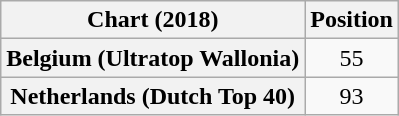<table class="wikitable plainrowheaders" style="text-align:center">
<tr>
<th>Chart (2018)</th>
<th>Position</th>
</tr>
<tr>
<th scope="row">Belgium (Ultratop Wallonia)</th>
<td>55</td>
</tr>
<tr>
<th scope="row">Netherlands (Dutch Top 40)</th>
<td>93</td>
</tr>
</table>
